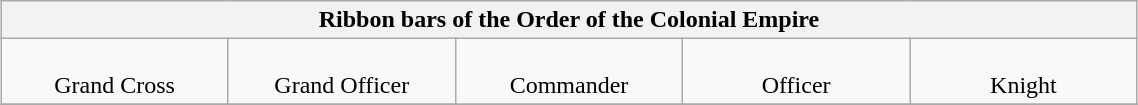<table align=center class=wikitable width=60% style="margin:1em auto;">
<tr>
<th colspan=5>Ribbon bars of the Order of the Colonial Empire</th>
</tr>
<tr>
<td width=20% valign=center align=center><br>Grand Cross</td>
<td width=20% valign=center align=center><br>Grand Officer</td>
<td width=20% valign=center align=center><br>Commander</td>
<td width=20% valign=center align=center><br>Officer</td>
<td width=20% valign=center align=center><br>Knight</td>
</tr>
<tr>
</tr>
</table>
